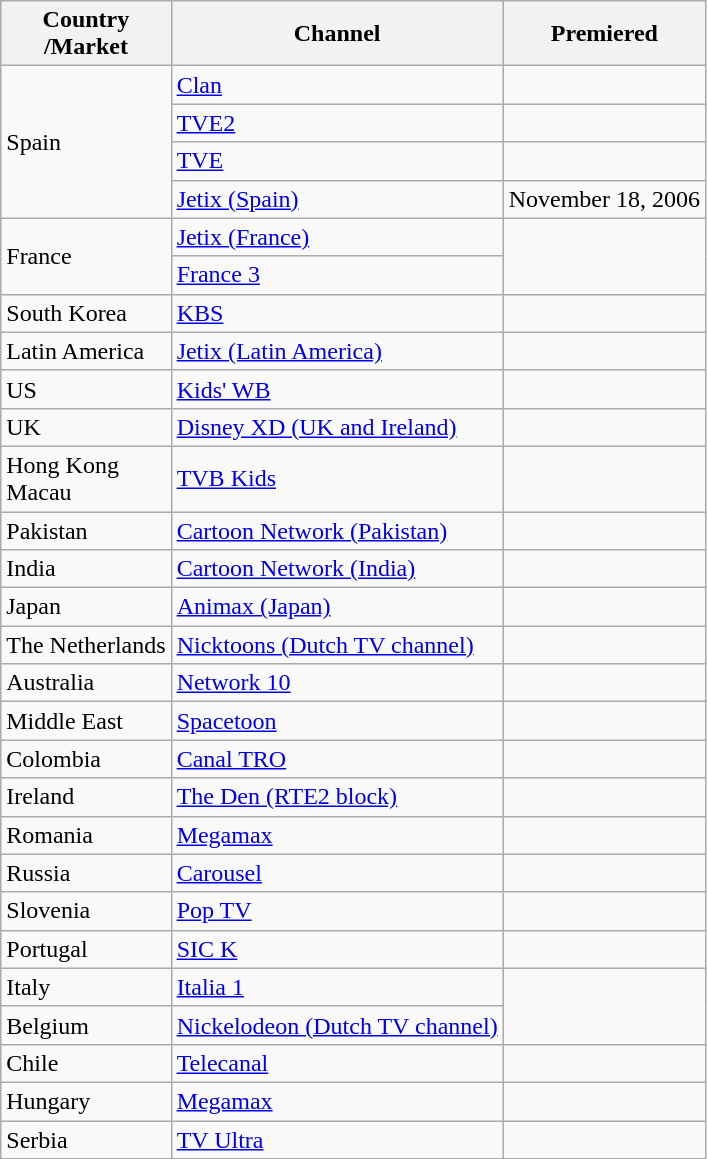<table class="wikitable sortable">
<tr>
<th>Country<br>/Market</th>
<th>Channel</th>
<th>Premiered</th>
</tr>
<tr>
<td rowspan="4">Spain</td>
<td><a href='#'>Clan</a></td>
<td></td>
</tr>
<tr>
<td><a href='#'>TVE2</a></td>
<td></td>
</tr>
<tr>
<td><a href='#'>TVE</a></td>
<td></td>
</tr>
<tr>
<td><a href='#'>Jetix (Spain)</a></td>
<td>November 18, 2006 </td>
</tr>
<tr>
<td rowspan=2>France</td>
<td><a href='#'>Jetix (France)</a></td>
</tr>
<tr>
<td><a href='#'>France 3</a></td>
</tr>
<tr>
<td>South Korea</td>
<td><a href='#'>KBS</a></td>
<td></td>
</tr>
<tr>
<td>Latin America</td>
<td><a href='#'>Jetix (Latin America)</a></td>
</tr>
<tr>
<td>US</td>
<td><a href='#'>Kids' WB</a></td>
<td> </td>
</tr>
<tr>
<td>UK</td>
<td><a href='#'>Disney XD (UK and Ireland)</a></td>
<td></td>
</tr>
<tr>
<td>Hong Kong<br>Macau</td>
<td><a href='#'>TVB Kids</a></td>
<td></td>
</tr>
<tr>
<td>Pakistan</td>
<td><a href='#'>Cartoon Network (Pakistan)</a></td>
<td></td>
</tr>
<tr>
<td>India</td>
<td><a href='#'>Cartoon Network (India)</a></td>
<td></td>
</tr>
<tr>
<td>Japan</td>
<td><a href='#'>Animax (Japan)</a></td>
<td> </td>
</tr>
<tr>
<td>The Netherlands</td>
<td><a href='#'>Nicktoons (Dutch TV channel)</a></td>
<td></td>
</tr>
<tr>
<td>Australia</td>
<td><a href='#'>Network 10</a></td>
<td></td>
</tr>
<tr>
<td>Middle East</td>
<td><a href='#'>Spacetoon</a></td>
<td></td>
</tr>
<tr>
<td>Colombia</td>
<td><a href='#'>Canal TRO</a></td>
<td></td>
</tr>
<tr>
<td>Ireland</td>
<td><a href='#'>The Den (RTE2 block)</a></td>
<td></td>
</tr>
<tr>
<td>Romania</td>
<td><a href='#'>Megamax</a></td>
<td></td>
</tr>
<tr>
<td>Russia</td>
<td><a href='#'>Carousel</a></td>
<td></td>
</tr>
<tr>
<td>Slovenia</td>
<td><a href='#'>Pop TV</a></td>
<td></td>
</tr>
<tr>
<td>Portugal</td>
<td><a href='#'>SIC K</a></td>
<td></td>
</tr>
<tr>
<td>Italy</td>
<td><a href='#'>Italia 1</a></td>
</tr>
<tr>
<td>Belgium</td>
<td><a href='#'>Nickelodeon (Dutch TV channel)</a></td>
</tr>
<tr>
<td>Chile</td>
<td><a href='#'>Telecanal</a></td>
<td></td>
</tr>
<tr>
<td>Hungary</td>
<td><a href='#'>Megamax</a></td>
</tr>
<tr>
<td>Serbia</td>
<td><a href='#'>TV Ultra</a></td>
<td></td>
</tr>
</table>
